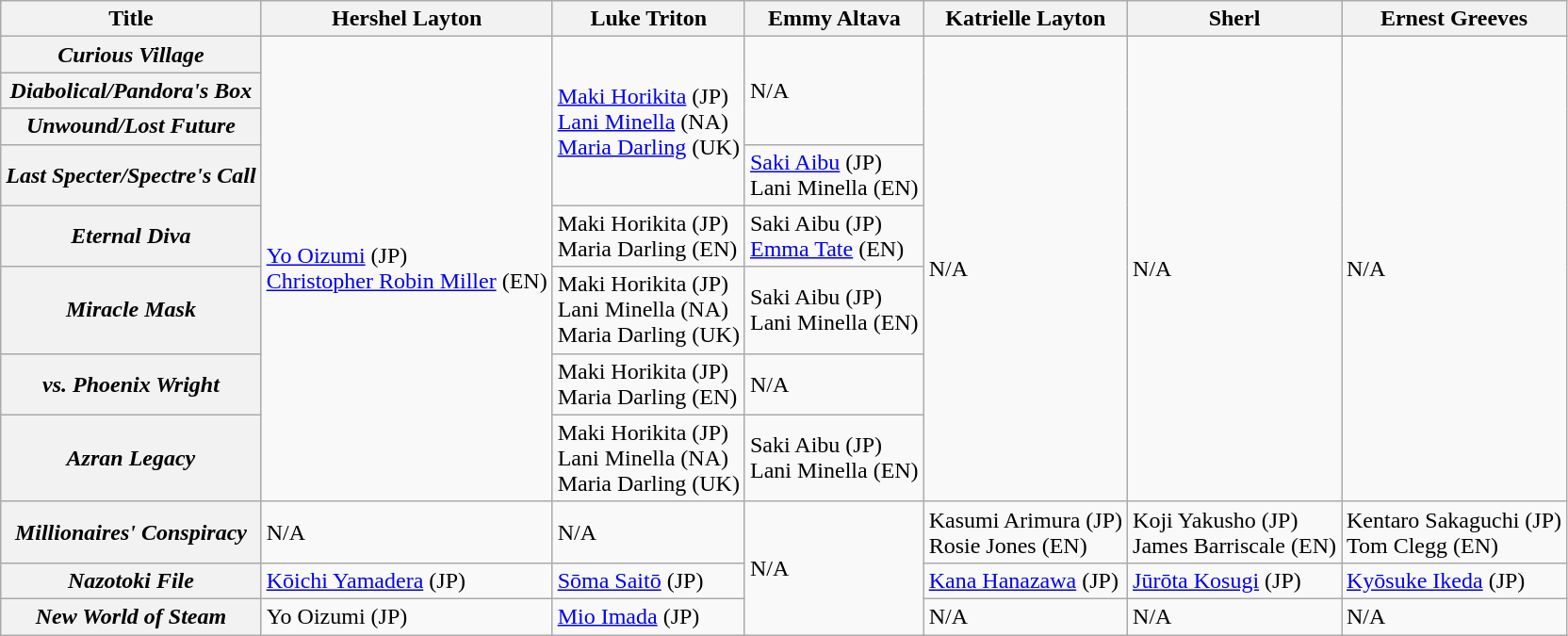<table class="wikitable">
<tr>
<th>Title</th>
<th>Hershel Layton</th>
<th>Luke Triton</th>
<th>Emmy Altava</th>
<th>Katrielle Layton</th>
<th>Sherl</th>
<th>Ernest Greeves</th>
</tr>
<tr>
<th><em>Curious Village</em></th>
<td rowspan="8"><a href='#'>Yo Oizumi</a> (JP)<br><a href='#'>Christopher Robin Miller</a> (EN)</td>
<td rowspan="4"><a href='#'>Maki Horikita</a> (JP)<br><a href='#'>Lani Minella</a> (NA)<br><a href='#'>Maria Darling</a> (UK)</td>
<td rowspan="3">N/A</td>
<td rowspan="8">N/A</td>
<td rowspan="8">N/A</td>
<td rowspan="8">N/A</td>
</tr>
<tr>
<th><em>Diabolical/Pandora's Box</em></th>
</tr>
<tr>
<th><em>Unwound/Lost Future</em></th>
</tr>
<tr>
<th><em>Last Specter/Spectre's Call</em></th>
<td><a href='#'>Saki Aibu</a> (JP)<br>Lani Minella (EN)</td>
</tr>
<tr>
<th><em>Eternal Diva</em></th>
<td>Maki Horikita (JP)<br>Maria Darling (EN)</td>
<td>Saki Aibu (JP)<br><a href='#'>Emma Tate</a> (EN)</td>
</tr>
<tr>
<th><em>Miracle Mask</em></th>
<td>Maki Horikita (JP)<br>Lani Minella (NA)<br>Maria Darling (UK)</td>
<td>Saki Aibu (JP)<br>Lani Minella (EN)</td>
</tr>
<tr>
<th><em>vs. Phoenix Wright</em></th>
<td>Maki Horikita (JP)<br>Maria Darling (EN)</td>
<td>N/A</td>
</tr>
<tr>
<th><em>Azran Legacy</em></th>
<td>Maki Horikita (JP)<br>Lani Minella (NA)<br>Maria Darling (UK)</td>
<td>Saki Aibu (JP)<br>Lani Minella (EN)</td>
</tr>
<tr>
<th><em>Millionaires' Conspiracy</em></th>
<td>N/A</td>
<td>N/A</td>
<td rowspan="3">N/A</td>
<td>Kasumi Arimura (JP)<br>Rosie Jones (EN)</td>
<td>Koji Yakusho (JP)<br>James Barriscale (EN)</td>
<td>Kentaro Sakaguchi (JP)<br>Tom Clegg (EN)</td>
</tr>
<tr>
<th><em>Nazotoki File</em></th>
<td><a href='#'>Kōichi Yamadera</a> (JP)</td>
<td><a href='#'>Sōma Saitō</a> (JP)</td>
<td><a href='#'>Kana Hanazawa</a> (JP)</td>
<td><a href='#'>Jūrōta Kosugi</a> (JP)</td>
<td><a href='#'>Kyōsuke Ikeda</a> (JP)</td>
</tr>
<tr>
<th><em>New World of Steam</em></th>
<td>Yo Oizumi (JP)</td>
<td><a href='#'>Mio Imada</a> (JP)</td>
<td>N/A</td>
<td>N/A</td>
<td>N/A</td>
</tr>
</table>
